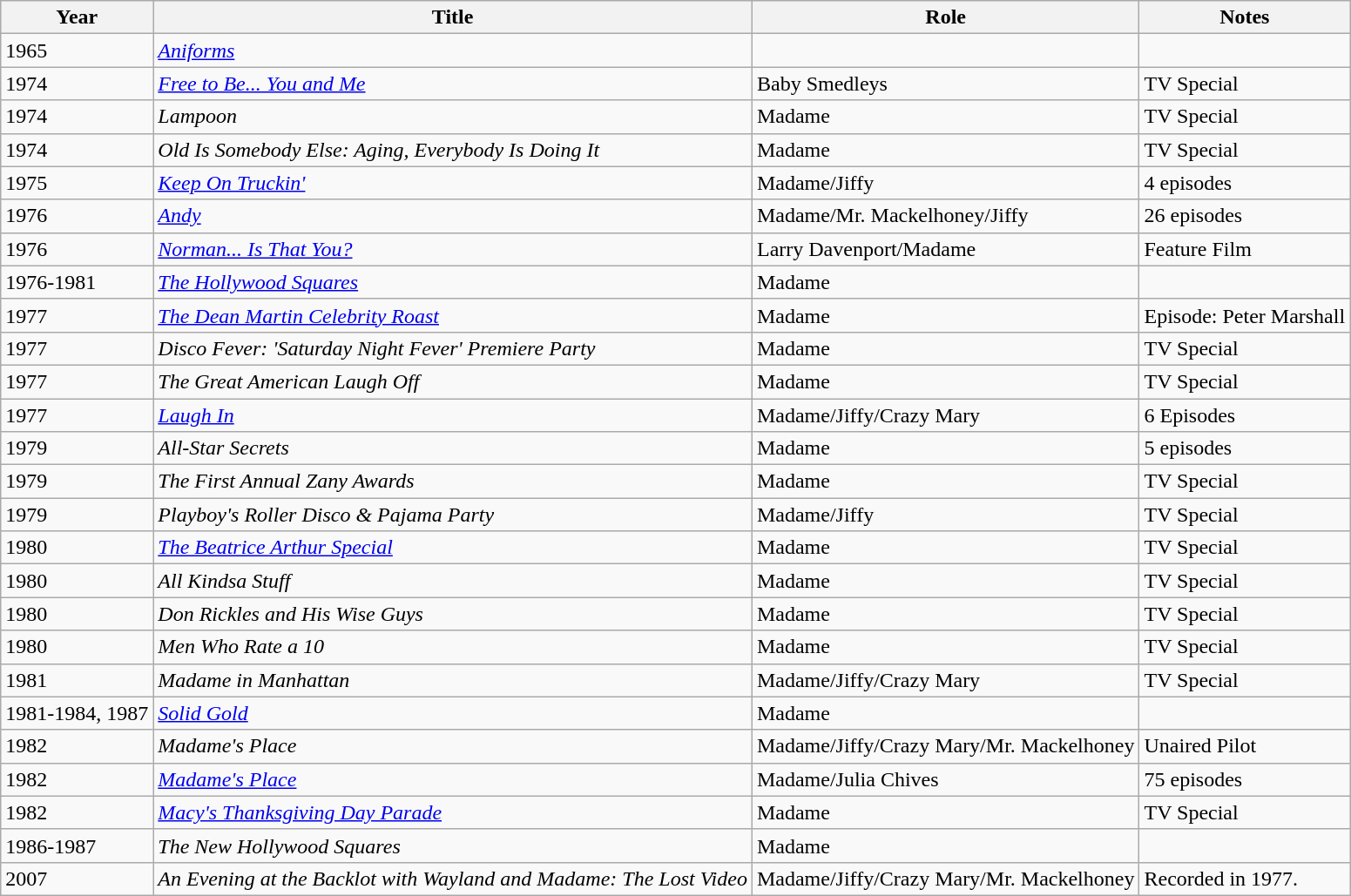<table class="wikitable">
<tr>
<th>Year</th>
<th>Title</th>
<th>Role</th>
<th>Notes</th>
</tr>
<tr>
<td>1965</td>
<td><em><a href='#'>Aniforms</a></em></td>
<td></td>
<td></td>
</tr>
<tr>
<td>1974</td>
<td><em><a href='#'>Free to Be... You and Me</a></em></td>
<td>Baby Smedleys</td>
<td>TV Special</td>
</tr>
<tr>
<td>1974</td>
<td><em>Lampoon</em></td>
<td>Madame</td>
<td>TV Special</td>
</tr>
<tr>
<td>1974</td>
<td><em>Old Is Somebody Else: Aging, Everybody Is Doing It</em></td>
<td>Madame</td>
<td>TV Special</td>
</tr>
<tr>
<td>1975</td>
<td><em><a href='#'>Keep On Truckin'</a></em></td>
<td>Madame/Jiffy</td>
<td>4 episodes</td>
</tr>
<tr>
<td>1976</td>
<td><em><a href='#'>Andy</a></em></td>
<td>Madame/Mr. Mackelhoney/Jiffy</td>
<td>26 episodes</td>
</tr>
<tr>
<td>1976</td>
<td><em><a href='#'>Norman... Is That You?</a></em></td>
<td>Larry Davenport/Madame</td>
<td>Feature Film</td>
</tr>
<tr>
<td>1976-1981</td>
<td><em><a href='#'>The Hollywood Squares</a></em></td>
<td>Madame</td>
<td></td>
</tr>
<tr>
<td>1977</td>
<td><em><a href='#'>The Dean Martin Celebrity Roast</a></em></td>
<td>Madame</td>
<td>Episode: Peter Marshall</td>
</tr>
<tr>
<td>1977</td>
<td><em>Disco Fever: 'Saturday Night Fever' Premiere Party</em></td>
<td>Madame</td>
<td>TV Special</td>
</tr>
<tr>
<td>1977</td>
<td><em>The Great American Laugh Off</em></td>
<td>Madame</td>
<td>TV Special</td>
</tr>
<tr>
<td>1977</td>
<td><em><a href='#'>Laugh In</a></em></td>
<td>Madame/Jiffy/Crazy Mary</td>
<td>6 Episodes</td>
</tr>
<tr>
<td>1979</td>
<td><em>All-Star Secrets</em></td>
<td>Madame</td>
<td>5 episodes</td>
</tr>
<tr>
<td>1979</td>
<td><em>The First Annual Zany Awards</em></td>
<td>Madame</td>
<td>TV Special</td>
</tr>
<tr>
<td>1979</td>
<td><em>Playboy's Roller Disco & Pajama Party</em></td>
<td>Madame/Jiffy</td>
<td>TV Special</td>
</tr>
<tr>
<td>1980</td>
<td><em><a href='#'>The Beatrice Arthur Special</a></em></td>
<td>Madame</td>
<td>TV Special</td>
</tr>
<tr>
<td>1980</td>
<td><em>All Kindsa Stuff</em></td>
<td>Madame</td>
<td>TV Special</td>
</tr>
<tr>
<td>1980</td>
<td><em>Don Rickles and His Wise Guys</em></td>
<td>Madame</td>
<td>TV Special</td>
</tr>
<tr>
<td>1980</td>
<td><em>Men Who Rate a 10</em></td>
<td>Madame</td>
<td>TV Special</td>
</tr>
<tr>
<td>1981</td>
<td><em>Madame in Manhattan</em></td>
<td>Madame/Jiffy/Crazy Mary</td>
<td>TV Special</td>
</tr>
<tr>
<td>1981-1984, 1987</td>
<td><em><a href='#'>Solid Gold</a></em></td>
<td>Madame</td>
<td></td>
</tr>
<tr>
<td>1982</td>
<td><em>Madame's Place</em></td>
<td>Madame/Jiffy/Crazy Mary/Mr. Mackelhoney</td>
<td>Unaired Pilot</td>
</tr>
<tr>
<td>1982</td>
<td><em><a href='#'>Madame's Place</a></em></td>
<td>Madame/Julia Chives</td>
<td>75 episodes</td>
</tr>
<tr>
<td>1982</td>
<td><em><a href='#'>Macy's Thanksgiving Day Parade</a></em></td>
<td>Madame</td>
<td>TV Special</td>
</tr>
<tr>
<td>1986-1987</td>
<td><em>The New Hollywood Squares</em></td>
<td>Madame</td>
<td></td>
</tr>
<tr>
<td>2007</td>
<td><em>An Evening at the Backlot with Wayland and Madame: The Lost Video</em></td>
<td>Madame/Jiffy/Crazy Mary/Mr. Mackelhoney</td>
<td>Recorded in 1977.</td>
</tr>
</table>
